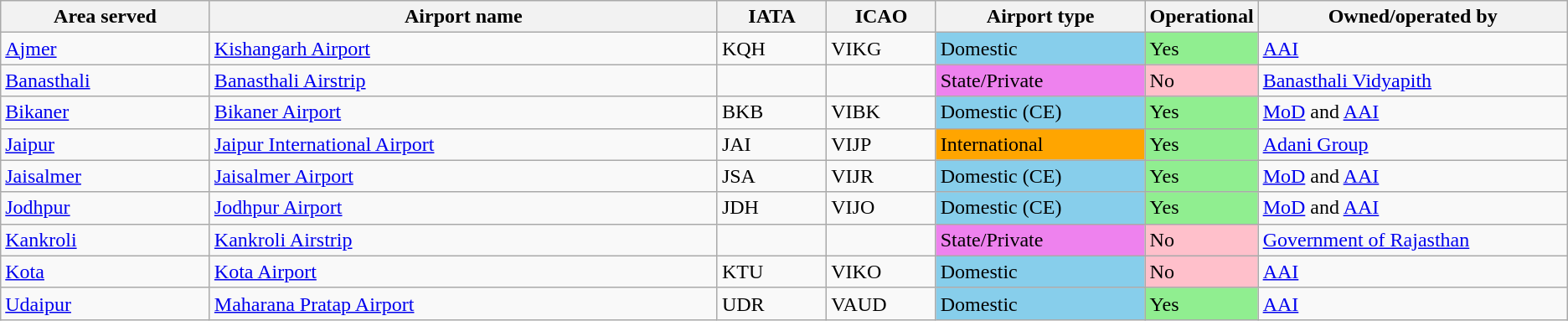<table class="sortable wikitable"style="text-align:left;"style="font-size: 85%">
<tr>
<th style="width:10em;">Area served</th>
<th style="width:25em;">Airport name</th>
<th style="width:5em;">IATA</th>
<th style="width:5em;">ICAO</th>
<th style="width:10em;">Airport type</th>
<th style="width:5em;">Operational</th>
<th style="width:15em;">Owned/operated by</th>
</tr>
<tr>
<td><a href='#'>Ajmer</a></td>
<td><a href='#'>Kishangarh Airport</a></td>
<td>KQH</td>
<td>VIKG</td>
<td style="background:skyblue;">Domestic</td>
<td style="background:lightgreen;">Yes</td>
<td><a href='#'>AAI</a></td>
</tr>
<tr>
<td><a href='#'>Banasthali</a></td>
<td><a href='#'>Banasthali Airstrip</a></td>
<td></td>
<td></td>
<td style="background:violet;">State/Private</td>
<td style="background:pink;">No</td>
<td><a href='#'>Banasthali Vidyapith</a></td>
</tr>
<tr>
<td><a href='#'>Bikaner</a></td>
<td><a href='#'>Bikaner Airport</a></td>
<td>BKB</td>
<td>VIBK</td>
<td style="background:skyblue;">Domestic (CE)</td>
<td style="background:lightgreen;">Yes</td>
<td><a href='#'>MoD</a> and <a href='#'>AAI</a></td>
</tr>
<tr>
<td><a href='#'>Jaipur</a></td>
<td><a href='#'>Jaipur International Airport</a></td>
<td>JAI</td>
<td>VIJP</td>
<td style="background:orange;">International</td>
<td style="background:lightgreen;">Yes</td>
<td><a href='#'>Adani Group</a></td>
</tr>
<tr>
<td><a href='#'>Jaisalmer</a></td>
<td><a href='#'>Jaisalmer Airport</a></td>
<td>JSA</td>
<td>VIJR</td>
<td style="background:skyblue;">Domestic (CE)</td>
<td style="background:lightgreen;">Yes</td>
<td><a href='#'>MoD</a> and <a href='#'>AAI</a></td>
</tr>
<tr>
<td><a href='#'>Jodhpur</a></td>
<td><a href='#'>Jodhpur Airport</a></td>
<td>JDH</td>
<td>VIJO</td>
<td style="background:skyblue;">Domestic (CE)</td>
<td style="background:lightgreen;">Yes</td>
<td><a href='#'>MoD</a> and <a href='#'>AAI</a></td>
</tr>
<tr>
<td><a href='#'>Kankroli</a></td>
<td><a href='#'>Kankroli Airstrip</a></td>
<td></td>
<td></td>
<td style="background:violet;">State/Private</td>
<td style="background:pink;">No</td>
<td><a href='#'>Government of Rajasthan</a></td>
</tr>
<tr>
<td><a href='#'>Kota</a></td>
<td><a href='#'>Kota Airport</a></td>
<td>KTU</td>
<td>VIKO</td>
<td style="background:skyblue;">Domestic</td>
<td style="background:pink;">No</td>
<td><a href='#'>AAI</a></td>
</tr>
<tr>
<td><a href='#'>Udaipur</a></td>
<td><a href='#'>Maharana Pratap Airport</a></td>
<td>UDR</td>
<td>VAUD</td>
<td style="background:skyblue;">Domestic</td>
<td style="background:lightgreen;">Yes</td>
<td><a href='#'>AAI</a></td>
</tr>
</table>
